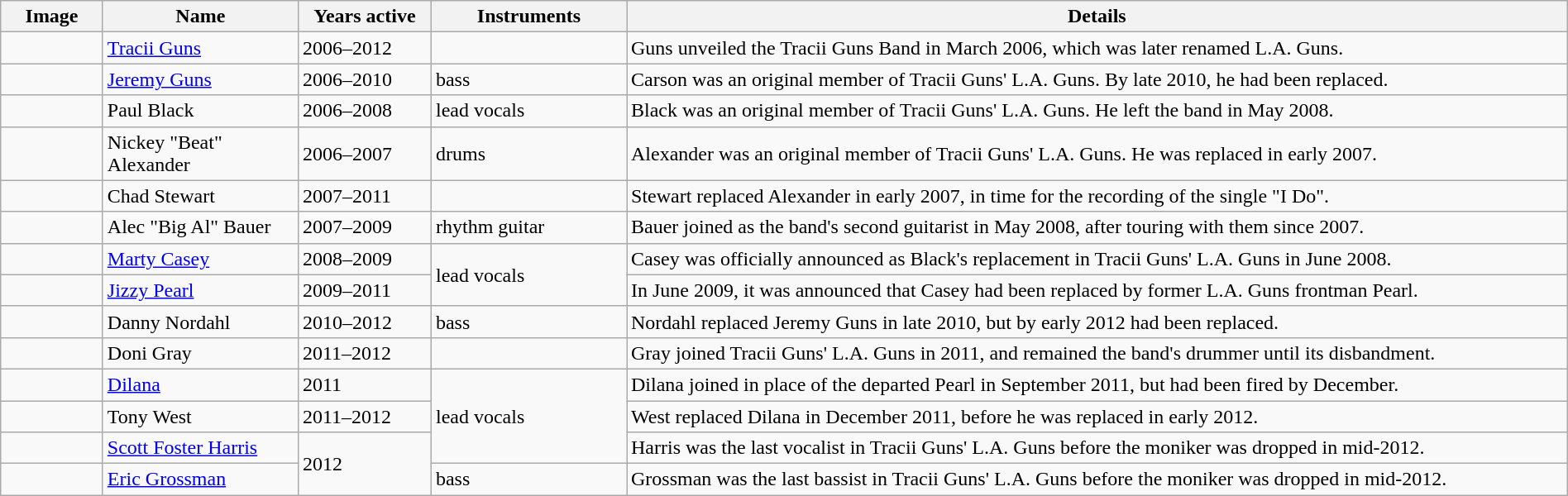<table class="wikitable" border="1" width=100%>
<tr>
<th width="75">Image</th>
<th width="150">Name</th>
<th width="100">Years active</th>
<th width="150">Instruments</th>
<th>Details</th>
</tr>
<tr>
<td></td>
<td><a href='#'>Tracii Guns</a><br></td>
<td>2006–2012</td>
<td></td>
<td>Guns unveiled the Tracii Guns Band in March 2006, which was later renamed L.A. Guns.</td>
</tr>
<tr>
<td></td>
<td><a href='#'>Jeremy Guns</a><br></td>
<td>2006–2010</td>
<td>bass</td>
<td>Carson was an original member of Tracii Guns' L.A. Guns. By late 2010, he had been replaced.</td>
</tr>
<tr>
<td></td>
<td>Paul Black</td>
<td>2006–2008</td>
<td>lead vocals</td>
<td>Black was an original member of Tracii Guns' L.A. Guns. He left the band in May 2008.</td>
</tr>
<tr>
<td></td>
<td>Nickey "Beat" Alexander</td>
<td>2006–2007</td>
<td>drums</td>
<td>Alexander was an original member of Tracii Guns' L.A. Guns. He was replaced in early 2007.</td>
</tr>
<tr>
<td></td>
<td>Chad Stewart</td>
<td>2007–2011</td>
<td></td>
<td>Stewart replaced Alexander in early 2007, in time for the recording of the single "I Do".</td>
</tr>
<tr>
<td></td>
<td>Alec "Big Al" Bauer</td>
<td>2007–2009</td>
<td>rhythm guitar</td>
<td>Bauer joined as the band's second guitarist in May 2008, after touring with them since 2007.</td>
</tr>
<tr>
<td></td>
<td><a href='#'>Marty Casey</a></td>
<td>2008–2009</td>
<td rowspan="2">lead vocals</td>
<td>Casey was officially announced as Black's replacement in Tracii Guns' L.A. Guns in June 2008.</td>
</tr>
<tr>
<td></td>
<td><a href='#'>Jizzy Pearl</a><br></td>
<td>2009–2011</td>
<td>In June 2009, it was announced that Casey had been replaced by former L.A. Guns frontman Pearl.</td>
</tr>
<tr>
<td></td>
<td>Danny Nordahl</td>
<td>2010–2012</td>
<td>bass</td>
<td>Nordahl replaced Jeremy Guns in late 2010, but by early 2012 had been replaced.</td>
</tr>
<tr>
<td></td>
<td>Doni Gray</td>
<td>2011–2012</td>
<td></td>
<td>Gray joined Tracii Guns' L.A. Guns in 2011, and remained the band's drummer until its disbandment.</td>
</tr>
<tr>
<td></td>
<td><a href='#'>Dilana</a></td>
<td>2011</td>
<td rowspan="3">lead vocals</td>
<td>Dilana joined in place of the departed Pearl in September 2011, but had been fired by December.</td>
</tr>
<tr>
<td></td>
<td>Tony West</td>
<td>2011–2012</td>
<td>West replaced Dilana in December 2011, before he was replaced in early 2012.</td>
</tr>
<tr>
<td></td>
<td><a href='#'>Scott Foster Harris</a></td>
<td rowspan="2">2012</td>
<td>Harris was the last vocalist in Tracii Guns' L.A. Guns before the moniker was dropped in mid-2012.</td>
</tr>
<tr>
<td></td>
<td><a href='#'>Eric Grossman</a></td>
<td>bass</td>
<td>Grossman was the last bassist in Tracii Guns' L.A. Guns before the moniker was dropped in mid-2012.</td>
</tr>
</table>
